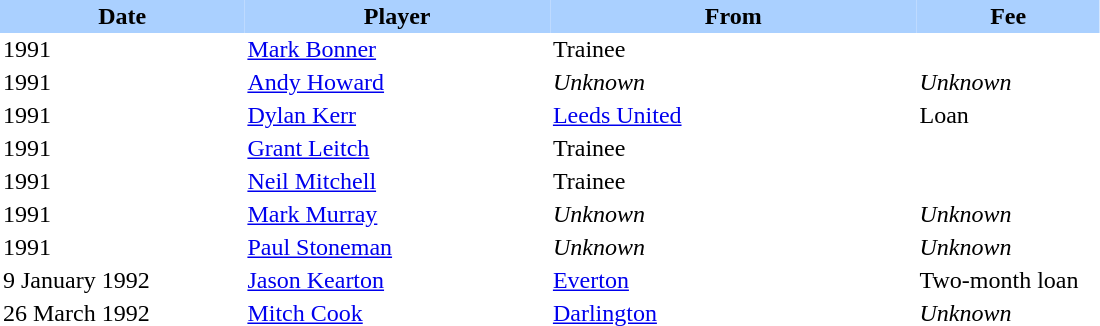<table border="0" cellspacing="0" cellpadding="2">
<tr bgcolor=AAD0FF>
<th width=20%>Date</th>
<th width=25%>Player</th>
<th width=30%>From</th>
<th width=15%>Fee</th>
</tr>
<tr>
<td>1991</td>
<td><a href='#'>Mark Bonner</a></td>
<td>Trainee</td>
<td></td>
</tr>
<tr>
<td>1991</td>
<td><a href='#'>Andy Howard</a></td>
<td><em>Unknown</em></td>
<td><em>Unknown</em></td>
</tr>
<tr>
<td>1991</td>
<td><a href='#'>Dylan Kerr</a></td>
<td><a href='#'>Leeds United</a></td>
<td>Loan</td>
</tr>
<tr>
<td>1991</td>
<td><a href='#'>Grant Leitch</a></td>
<td>Trainee</td>
<td></td>
</tr>
<tr>
<td>1991</td>
<td><a href='#'>Neil Mitchell</a></td>
<td>Trainee</td>
<td></td>
</tr>
<tr>
<td>1991</td>
<td><a href='#'>Mark Murray</a></td>
<td><em>Unknown</em></td>
<td><em>Unknown</em></td>
</tr>
<tr>
<td>1991</td>
<td><a href='#'>Paul Stoneman</a></td>
<td><em>Unknown</em></td>
<td><em>Unknown</em></td>
</tr>
<tr>
<td>9 January 1992</td>
<td><a href='#'>Jason Kearton</a></td>
<td><a href='#'>Everton</a></td>
<td>Two-month loan</td>
</tr>
<tr>
<td>26 March 1992</td>
<td><a href='#'>Mitch Cook</a></td>
<td><a href='#'>Darlington</a></td>
<td><em>Unknown</em></td>
</tr>
</table>
